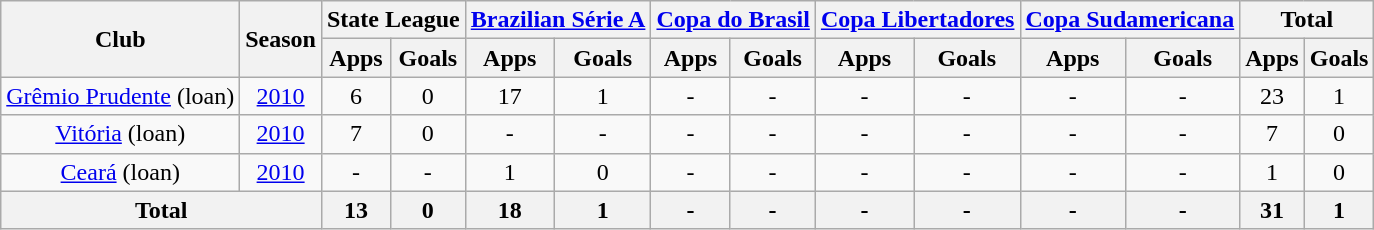<table class="wikitable" style="text-align: center;">
<tr>
<th rowspan="2">Club</th>
<th rowspan="2">Season</th>
<th colspan="2">State League</th>
<th colspan="2"><a href='#'>Brazilian Série A</a></th>
<th colspan="2"><a href='#'>Copa do Brasil</a></th>
<th colspan="2"><a href='#'>Copa Libertadores</a></th>
<th colspan="2"><a href='#'>Copa Sudamericana</a></th>
<th colspan="2">Total</th>
</tr>
<tr>
<th>Apps</th>
<th>Goals</th>
<th>Apps</th>
<th>Goals</th>
<th>Apps</th>
<th>Goals</th>
<th>Apps</th>
<th>Goals</th>
<th>Apps</th>
<th>Goals</th>
<th>Apps</th>
<th>Goals</th>
</tr>
<tr>
<td rowspan="1" valign="center"><a href='#'>Grêmio Prudente</a> (loan)</td>
<td><a href='#'>2010</a></td>
<td>6</td>
<td>0</td>
<td>17</td>
<td>1</td>
<td>-</td>
<td>-</td>
<td>-</td>
<td>-</td>
<td>-</td>
<td>-</td>
<td>23</td>
<td>1</td>
</tr>
<tr>
<td rowspan="1" valign="center"><a href='#'>Vitória</a> (loan)</td>
<td><a href='#'>2010</a></td>
<td>7</td>
<td>0</td>
<td>-</td>
<td>-</td>
<td>-</td>
<td>-</td>
<td>-</td>
<td>-</td>
<td>-</td>
<td>-</td>
<td>7</td>
<td>0</td>
</tr>
<tr>
<td rowspan="1" valign="center"><a href='#'>Ceará</a> (loan)</td>
<td><a href='#'>2010</a></td>
<td>-</td>
<td>-</td>
<td>1</td>
<td>0</td>
<td>-</td>
<td>-</td>
<td>-</td>
<td>-</td>
<td>-</td>
<td>-</td>
<td>1</td>
<td>0</td>
</tr>
<tr>
<th colspan="2"><strong>Total</strong></th>
<th>13</th>
<th>0</th>
<th>18</th>
<th>1</th>
<th>-</th>
<th>-</th>
<th>-</th>
<th>-</th>
<th>-</th>
<th>-</th>
<th>31</th>
<th>1</th>
</tr>
</table>
